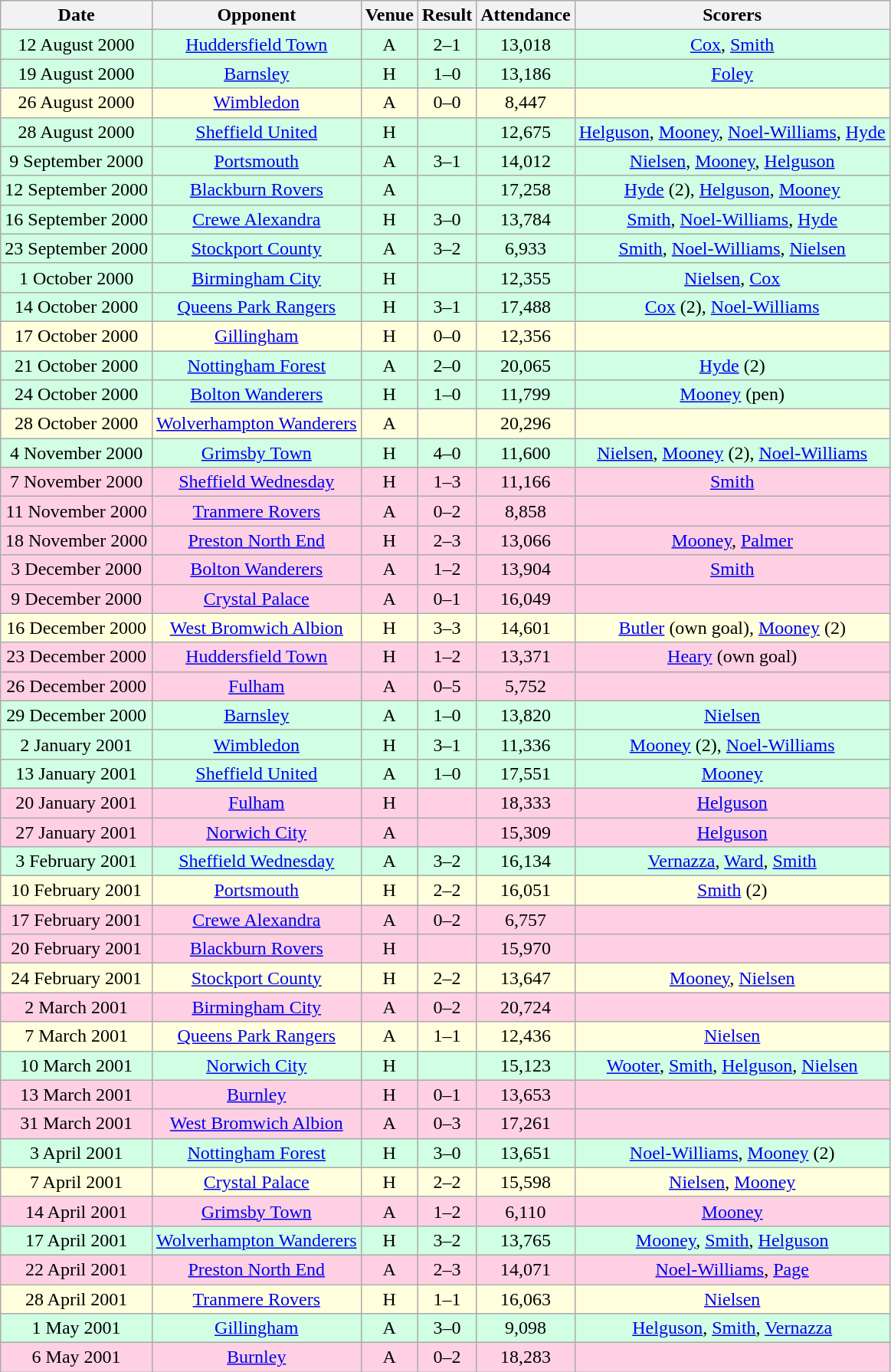<table class="wikitable sortable" style="font-size:100%; text-align:center">
<tr>
<th>Date</th>
<th>Opponent</th>
<th>Venue</th>
<th>Result</th>
<th>Attendance</th>
<th>Scorers</th>
</tr>
<tr style="background-color: #d0ffe3;">
<td>12 August 2000</td>
<td><a href='#'>Huddersfield Town</a></td>
<td>A</td>
<td>2–1</td>
<td>13,018</td>
<td><a href='#'>Cox</a>, <a href='#'>Smith</a></td>
</tr>
<tr style="background-color: #d0ffe3;">
<td>19 August 2000</td>
<td><a href='#'>Barnsley</a></td>
<td>H</td>
<td>1–0</td>
<td>13,186</td>
<td><a href='#'>Foley</a></td>
</tr>
<tr style="background-color: #ffffdd;">
<td>26 August 2000</td>
<td><a href='#'>Wimbledon</a></td>
<td>A</td>
<td>0–0</td>
<td>8,447</td>
<td></td>
</tr>
<tr style="background-color: #d0ffe3;">
<td>28 August 2000</td>
<td><a href='#'>Sheffield United</a></td>
<td>H</td>
<td></td>
<td>12,675</td>
<td><a href='#'>Helguson</a>, <a href='#'>Mooney</a>, <a href='#'>Noel-Williams</a>, <a href='#'>Hyde</a></td>
</tr>
<tr style="background-color: #d0ffe3;">
<td>9 September 2000</td>
<td><a href='#'>Portsmouth</a></td>
<td>A</td>
<td>3–1</td>
<td>14,012</td>
<td><a href='#'>Nielsen</a>, <a href='#'>Mooney</a>, <a href='#'>Helguson</a></td>
</tr>
<tr style="background-color: #d0ffe3;">
<td>12 September 2000</td>
<td><a href='#'>Blackburn Rovers</a></td>
<td>A</td>
<td></td>
<td>17,258</td>
<td><a href='#'>Hyde</a> (2), <a href='#'>Helguson</a>, <a href='#'>Mooney</a></td>
</tr>
<tr style="background-color: #d0ffe3;">
<td>16 September 2000</td>
<td><a href='#'>Crewe Alexandra</a></td>
<td>H</td>
<td>3–0</td>
<td>13,784</td>
<td><a href='#'>Smith</a>, <a href='#'>Noel-Williams</a>, <a href='#'>Hyde</a></td>
</tr>
<tr style="background-color: #d0ffe3;">
<td>23 September 2000</td>
<td><a href='#'>Stockport County</a></td>
<td>A</td>
<td>3–2</td>
<td>6,933</td>
<td><a href='#'>Smith</a>, <a href='#'>Noel-Williams</a>, <a href='#'>Nielsen</a></td>
</tr>
<tr style="background-color: #d0ffe3;">
<td>1 October 2000</td>
<td><a href='#'>Birmingham City</a></td>
<td>H</td>
<td></td>
<td>12,355</td>
<td><a href='#'>Nielsen</a>, <a href='#'>Cox</a></td>
</tr>
<tr style="background-color: #d0ffe3;">
<td>14 October 2000</td>
<td><a href='#'>Queens Park Rangers</a></td>
<td>H</td>
<td>3–1</td>
<td>17,488</td>
<td><a href='#'>Cox</a> (2), <a href='#'>Noel-Williams</a></td>
</tr>
<tr style="background-color: #ffffdd;">
<td>17 October 2000</td>
<td><a href='#'>Gillingham</a></td>
<td>H</td>
<td>0–0</td>
<td>12,356</td>
<td></td>
</tr>
<tr style="background-color: #d0ffe3;">
<td>21 October 2000</td>
<td><a href='#'>Nottingham Forest</a></td>
<td>A</td>
<td>2–0</td>
<td>20,065</td>
<td><a href='#'>Hyde</a> (2)</td>
</tr>
<tr style="background-color: #d0ffe3;">
<td>24 October 2000</td>
<td><a href='#'>Bolton Wanderers</a></td>
<td>H</td>
<td>1–0</td>
<td>11,799</td>
<td><a href='#'>Mooney</a> (pen)</td>
</tr>
<tr style="background-color: #ffffdd;">
<td>28 October 2000</td>
<td><a href='#'>Wolverhampton Wanderers</a></td>
<td>A</td>
<td></td>
<td>20,296</td>
<td></td>
</tr>
<tr style="background-color: #d0ffe3;">
<td>4 November 2000</td>
<td><a href='#'>Grimsby Town</a></td>
<td>H</td>
<td>4–0</td>
<td>11,600</td>
<td><a href='#'>Nielsen</a>, <a href='#'>Mooney</a> (2), <a href='#'>Noel-Williams</a></td>
</tr>
<tr style="background-color: #ffd0e3;">
<td>7 November 2000</td>
<td><a href='#'>Sheffield Wednesday</a></td>
<td>H</td>
<td>1–3</td>
<td>11,166</td>
<td><a href='#'>Smith</a></td>
</tr>
<tr style="background-color: #ffd0e3;">
<td>11 November 2000</td>
<td><a href='#'>Tranmere Rovers</a></td>
<td>A</td>
<td>0–2</td>
<td>8,858</td>
<td></td>
</tr>
<tr style="background-color: #ffd0e3;">
<td>18 November 2000</td>
<td><a href='#'>Preston North End</a></td>
<td>H</td>
<td>2–3</td>
<td>13,066</td>
<td><a href='#'>Mooney</a>, <a href='#'>Palmer</a></td>
</tr>
<tr style="background-color: #ffd0e3;">
<td>3 December 2000</td>
<td><a href='#'>Bolton Wanderers</a></td>
<td>A</td>
<td>1–2</td>
<td>13,904</td>
<td><a href='#'>Smith</a></td>
</tr>
<tr style="background-color: #ffd0e3;">
<td>9 December 2000</td>
<td><a href='#'>Crystal Palace</a></td>
<td>A</td>
<td>0–1</td>
<td>16,049</td>
<td></td>
</tr>
<tr style="background-color: #ffffdd;">
<td>16 December 2000</td>
<td><a href='#'>West Bromwich Albion</a></td>
<td>H</td>
<td>3–3</td>
<td>14,601</td>
<td><a href='#'>Butler</a> (own goal), <a href='#'>Mooney</a> (2)</td>
</tr>
<tr style="background-color: #ffd0e3;">
<td>23 December 2000</td>
<td><a href='#'>Huddersfield Town</a></td>
<td>H</td>
<td>1–2</td>
<td>13,371</td>
<td><a href='#'>Heary</a> (own goal)</td>
</tr>
<tr style="background-color: #ffd0e3;">
<td>26 December 2000</td>
<td><a href='#'>Fulham</a></td>
<td>A</td>
<td>0–5</td>
<td>5,752</td>
<td></td>
</tr>
<tr style="background-color: #d0ffe3;">
<td>29 December 2000</td>
<td><a href='#'>Barnsley</a></td>
<td>A</td>
<td>1–0</td>
<td>13,820</td>
<td><a href='#'>Nielsen</a></td>
</tr>
<tr style="background-color: #d0ffe3;">
<td>2 January 2001</td>
<td><a href='#'>Wimbledon</a></td>
<td>H</td>
<td>3–1</td>
<td>11,336</td>
<td><a href='#'>Mooney</a> (2), <a href='#'>Noel-Williams</a></td>
</tr>
<tr style="background-color: #d0ffe3;">
<td>13 January 2001</td>
<td><a href='#'>Sheffield United</a></td>
<td>A</td>
<td>1–0</td>
<td>17,551</td>
<td><a href='#'>Mooney</a></td>
</tr>
<tr style="background-color: #ffd0e3;">
<td>20 January 2001</td>
<td><a href='#'>Fulham</a></td>
<td>H</td>
<td></td>
<td>18,333</td>
<td><a href='#'>Helguson</a></td>
</tr>
<tr style="background-color: #ffd0e3;">
<td>27 January 2001</td>
<td><a href='#'>Norwich City</a></td>
<td>A</td>
<td></td>
<td>15,309</td>
<td><a href='#'>Helguson</a></td>
</tr>
<tr style="background-color: #d0ffe3;">
<td>3 February 2001</td>
<td><a href='#'>Sheffield Wednesday</a></td>
<td>A</td>
<td>3–2</td>
<td>16,134</td>
<td><a href='#'>Vernazza</a>, <a href='#'>Ward</a>, <a href='#'>Smith</a></td>
</tr>
<tr style="background-color: #ffffdd;">
<td>10 February 2001</td>
<td><a href='#'>Portsmouth</a></td>
<td>H</td>
<td>2–2</td>
<td>16,051</td>
<td><a href='#'>Smith</a> (2)</td>
</tr>
<tr style="background-color: #ffd0e3;">
<td>17 February 2001</td>
<td><a href='#'>Crewe Alexandra</a></td>
<td>A</td>
<td>0–2</td>
<td>6,757</td>
<td></td>
</tr>
<tr style="background-color: #ffd0e3;">
<td>20 February 2001</td>
<td><a href='#'>Blackburn Rovers</a></td>
<td>H</td>
<td></td>
<td>15,970</td>
<td></td>
</tr>
<tr style="background-color: #ffffdd;">
<td>24 February 2001</td>
<td><a href='#'>Stockport County</a></td>
<td>H</td>
<td>2–2</td>
<td>13,647</td>
<td><a href='#'>Mooney</a>, <a href='#'>Nielsen</a></td>
</tr>
<tr style="background-color: #ffd0e3;">
<td>2 March 2001</td>
<td><a href='#'>Birmingham City</a></td>
<td>A</td>
<td>0–2</td>
<td>20,724</td>
<td></td>
</tr>
<tr style="background-color: #ffffdd;">
<td>7 March 2001</td>
<td><a href='#'>Queens Park Rangers</a></td>
<td>A</td>
<td>1–1</td>
<td>12,436</td>
<td><a href='#'>Nielsen</a></td>
</tr>
<tr style="background-color: #d0ffe3;">
<td>10 March 2001</td>
<td><a href='#'>Norwich City</a></td>
<td>H</td>
<td></td>
<td>15,123</td>
<td><a href='#'>Wooter</a>, <a href='#'>Smith</a>, <a href='#'>Helguson</a>, <a href='#'>Nielsen</a></td>
</tr>
<tr style="background-color: #ffd0e3;">
<td>13 March 2001</td>
<td><a href='#'>Burnley</a></td>
<td>H</td>
<td>0–1</td>
<td>13,653</td>
<td></td>
</tr>
<tr style="background-color: #ffd0e3;">
<td>31 March 2001</td>
<td><a href='#'>West Bromwich Albion</a></td>
<td>A</td>
<td>0–3</td>
<td>17,261</td>
<td></td>
</tr>
<tr style="background-color: #d0ffe3;">
<td>3 April 2001</td>
<td><a href='#'>Nottingham Forest</a></td>
<td>H</td>
<td>3–0</td>
<td>13,651</td>
<td><a href='#'>Noel-Williams</a>, <a href='#'>Mooney</a> (2)</td>
</tr>
<tr style="background-color: #ffffdd;">
<td>7 April 2001</td>
<td><a href='#'>Crystal Palace</a></td>
<td>H</td>
<td>2–2</td>
<td>15,598</td>
<td><a href='#'>Nielsen</a>, <a href='#'>Mooney</a></td>
</tr>
<tr style="background-color: #ffd0e3;">
<td>14 April 2001</td>
<td><a href='#'>Grimsby Town</a></td>
<td>A</td>
<td>1–2</td>
<td>6,110</td>
<td><a href='#'>Mooney</a></td>
</tr>
<tr style="background-color: #d0ffe3;">
<td>17 April 2001</td>
<td><a href='#'>Wolverhampton Wanderers</a></td>
<td>H</td>
<td>3–2</td>
<td>13,765</td>
<td><a href='#'>Mooney</a>, <a href='#'>Smith</a>, <a href='#'>Helguson</a></td>
</tr>
<tr style="background-color: #ffd0e3;">
<td>22 April 2001</td>
<td><a href='#'>Preston North End</a></td>
<td>A</td>
<td>2–3</td>
<td>14,071</td>
<td><a href='#'>Noel-Williams</a>, <a href='#'>Page</a></td>
</tr>
<tr style="background-color: #ffffdd;">
<td>28 April 2001</td>
<td><a href='#'>Tranmere Rovers</a></td>
<td>H</td>
<td>1–1</td>
<td>16,063</td>
<td><a href='#'>Nielsen</a></td>
</tr>
<tr style="background-color: #d0ffe3;">
<td>1 May 2001</td>
<td><a href='#'>Gillingham</a></td>
<td>A</td>
<td>3–0</td>
<td>9,098</td>
<td><a href='#'>Helguson</a>, <a href='#'>Smith</a>, <a href='#'>Vernazza</a></td>
</tr>
<tr style="background-color: #ffd0e3;">
<td>6 May 2001</td>
<td><a href='#'>Burnley</a></td>
<td>A</td>
<td>0–2</td>
<td>18,283</td>
<td></td>
</tr>
</table>
